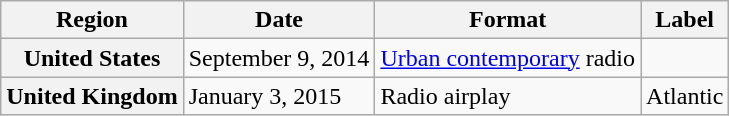<table class="wikitable plainrowheaders">
<tr>
<th scope="col">Region</th>
<th scope="col">Date</th>
<th scope="col">Format</th>
<th scope="col">Label</th>
</tr>
<tr>
<th scope="row">United States</th>
<td>September 9, 2014</td>
<td><a href='#'>Urban contemporary</a> radio</td>
<td></td>
</tr>
<tr>
<th scope="row">United Kingdom</th>
<td>January 3, 2015</td>
<td>Radio airplay</td>
<td>Atlantic</td>
</tr>
</table>
